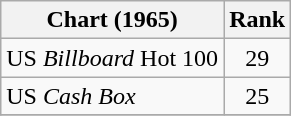<table class="wikitable">
<tr>
<th>Chart (1965)</th>
<th style="text-align:center;">Rank</th>
</tr>
<tr>
<td>US <em>Billboard</em> Hot 100</td>
<td style="text-align:center;">29</td>
</tr>
<tr>
<td>US <em>Cash Box</em></td>
<td style="text-align:center;">25</td>
</tr>
<tr>
</tr>
</table>
